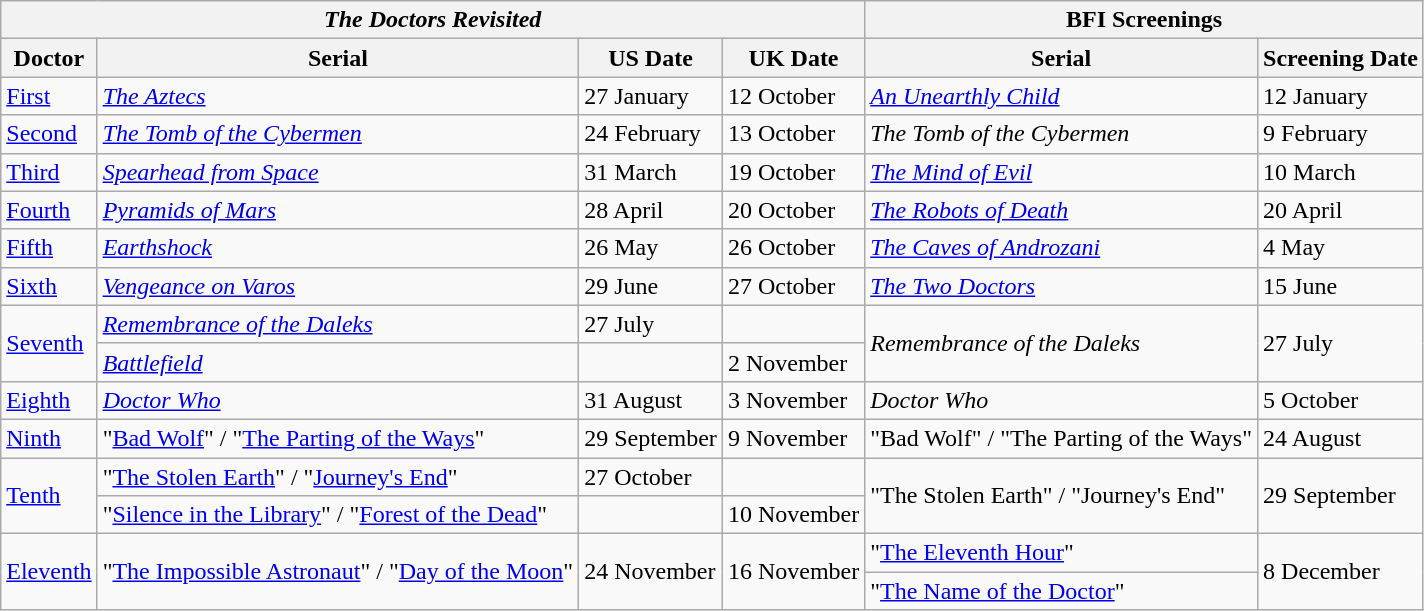<table class="wikitable">
<tr>
<th colspan="4"><em>The Doctors Revisited</em></th>
<th colspan="2">BFI Screenings</th>
</tr>
<tr>
<th>Doctor</th>
<th>Serial</th>
<th>US Date</th>
<th>UK Date</th>
<th>Serial</th>
<th>Screening Date</th>
</tr>
<tr>
<td><a href='#'>First</a></td>
<td><em><a href='#'>The Aztecs</a></em></td>
<td>27 January</td>
<td>12 October</td>
<td><em><a href='#'>An Unearthly Child</a></em></td>
<td>12 January</td>
</tr>
<tr>
<td><a href='#'>Second</a></td>
<td><em><a href='#'>The Tomb of the Cybermen</a></em></td>
<td>24 February</td>
<td>13 October</td>
<td><em>The Tomb of the Cybermen</em></td>
<td>9 February</td>
</tr>
<tr>
<td><a href='#'>Third</a></td>
<td><em><a href='#'>Spearhead from Space</a></em></td>
<td>31 March</td>
<td>19 October</td>
<td><em><a href='#'>The Mind of Evil</a></em></td>
<td>10 March</td>
</tr>
<tr>
<td><a href='#'>Fourth</a></td>
<td><em><a href='#'>Pyramids of Mars</a></em></td>
<td>28 April</td>
<td>20 October</td>
<td><em><a href='#'>The Robots of Death</a></em></td>
<td>20 April</td>
</tr>
<tr>
<td><a href='#'>Fifth</a></td>
<td><em><a href='#'>Earthshock</a></em></td>
<td>26 May</td>
<td>26 October</td>
<td><em><a href='#'>The Caves of Androzani</a></em></td>
<td>4 May</td>
</tr>
<tr>
<td><a href='#'>Sixth</a></td>
<td><em><a href='#'>Vengeance on Varos</a></em></td>
<td>29 June</td>
<td>27 October</td>
<td><em><a href='#'>The Two Doctors</a></em></td>
<td>15 June</td>
</tr>
<tr>
<td rowspan="2"><a href='#'>Seventh</a></td>
<td><em><a href='#'>Remembrance of the Daleks</a></em></td>
<td>27 July</td>
<td></td>
<td rowspan="2"><em>Remembrance of the Daleks</em></td>
<td rowspan="2">27 July</td>
</tr>
<tr>
<td><em><a href='#'>Battlefield</a></em></td>
<td></td>
<td>2 November</td>
</tr>
<tr>
<td><a href='#'>Eighth</a></td>
<td><em><a href='#'>Doctor Who</a></em></td>
<td>31 August</td>
<td>3 November</td>
<td><em>Doctor Who</em></td>
<td>5 October</td>
</tr>
<tr>
<td><a href='#'>Ninth</a></td>
<td>"<a href='#'>Bad Wolf</a>" / "<a href='#'>The Parting of the Ways</a>"</td>
<td>29 September</td>
<td>9 November</td>
<td>"Bad Wolf" / "The Parting of the Ways"</td>
<td>24 August</td>
</tr>
<tr>
<td rowspan="2"><a href='#'>Tenth</a></td>
<td>"<a href='#'>The Stolen Earth</a>" / "<a href='#'>Journey's End</a>"</td>
<td>27 October</td>
<td></td>
<td rowspan="2">"The Stolen Earth" / "Journey's End"</td>
<td rowspan="2">29 September</td>
</tr>
<tr>
<td>"<a href='#'>Silence in the Library</a>" / "<a href='#'>Forest of the Dead</a>"</td>
<td></td>
<td>10 November</td>
</tr>
<tr>
<td rowspan="2"><a href='#'>Eleventh</a></td>
<td rowspan="2">"<a href='#'>The Impossible Astronaut</a>" / "<a href='#'>Day of the Moon</a>"</td>
<td rowspan="2">24 November</td>
<td rowspan="2">16 November</td>
<td>"<a href='#'>The Eleventh Hour</a>"</td>
<td rowspan="2">8 December</td>
</tr>
<tr>
<td>"<a href='#'>The Name of the Doctor</a>"</td>
</tr>
</table>
